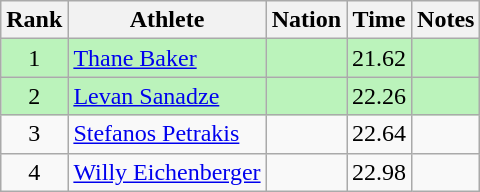<table class="wikitable sortable" style="text-align:center">
<tr>
<th>Rank</th>
<th>Athlete</th>
<th>Nation</th>
<th>Time</th>
<th>Notes</th>
</tr>
<tr bgcolor=bbf3bb>
<td>1</td>
<td align=left><a href='#'>Thane Baker</a></td>
<td align=left></td>
<td>21.62</td>
<td></td>
</tr>
<tr bgcolor=bbf3bb>
<td>2</td>
<td align=left><a href='#'>Levan Sanadze</a></td>
<td align=left></td>
<td>22.26</td>
<td></td>
</tr>
<tr>
<td>3</td>
<td align=left><a href='#'>Stefanos Petrakis</a></td>
<td align=left></td>
<td>22.64</td>
<td></td>
</tr>
<tr>
<td>4</td>
<td align=left><a href='#'>Willy Eichenberger</a></td>
<td align=left></td>
<td>22.98</td>
<td></td>
</tr>
</table>
